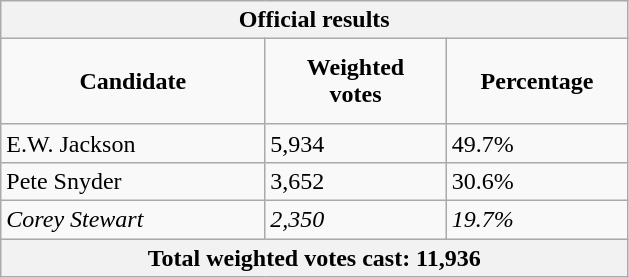<table class="wikitable">
<tr>
<th colspan="3"><strong>Official results</strong></th>
</tr>
<tr>
<td style="padding:10px; text-align:center; width:155px;"><strong>Candidate</strong></td>
<td style="padding:10px; text-align:center; width:100px;"><strong>Weighted votes</strong></td>
<td style="padding:10px; text-align:center; width:100px;"><strong>Percentage</strong><br></td>
</tr>
<tr>
<td>E.W. Jackson</td>
<td>5,934</td>
<td>49.7%</td>
</tr>
<tr>
<td>Pete Snyder</td>
<td>3,652</td>
<td>30.6%</td>
</tr>
<tr>
<td><em>Corey Stewart</em></td>
<td><em>2,350</em></td>
<td><em>19.7%</em></td>
</tr>
<tr>
<th colspan="3">Total weighted votes cast: 11,936</th>
</tr>
</table>
